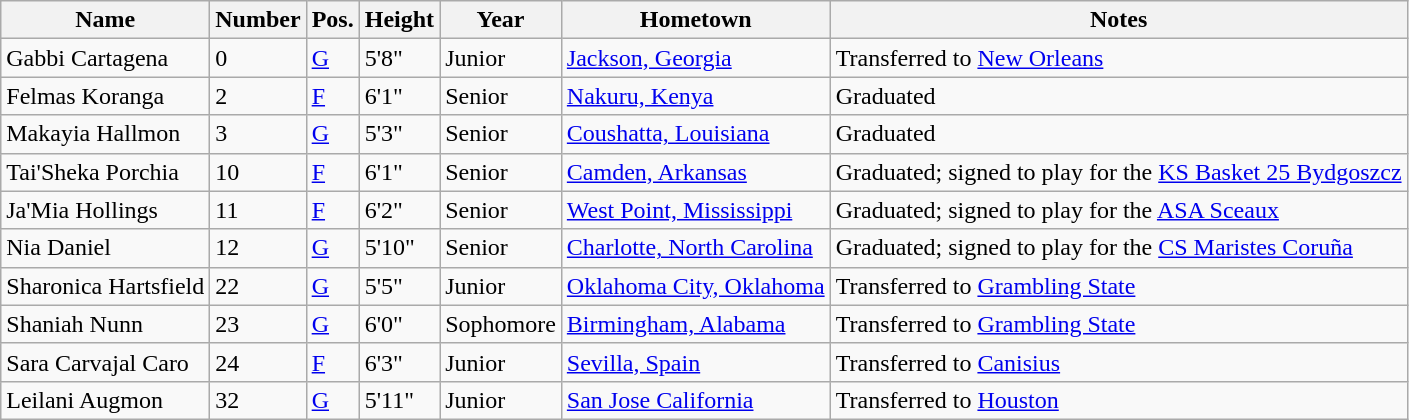<table class="wikitable sortable" border="1">
<tr>
<th>Name</th>
<th>Number</th>
<th>Pos.</th>
<th>Height</th>
<th>Year</th>
<th>Hometown</th>
<th class="wikitable">Notes</th>
</tr>
<tr>
<td>Gabbi Cartagena</td>
<td>0</td>
<td><a href='#'>G</a></td>
<td>5'8"</td>
<td>Junior</td>
<td><a href='#'>Jackson, Georgia</a></td>
<td>Transferred to <a href='#'>New Orleans</a></td>
</tr>
<tr>
<td>Felmas Koranga</td>
<td>2</td>
<td><a href='#'>F</a></td>
<td>6'1"</td>
<td>Senior</td>
<td><a href='#'>Nakuru, Kenya</a></td>
<td>Graduated</td>
</tr>
<tr>
<td>Makayia Hallmon</td>
<td>3</td>
<td><a href='#'>G</a></td>
<td>5'3"</td>
<td>Senior</td>
<td><a href='#'>Coushatta, Louisiana</a></td>
<td>Graduated</td>
</tr>
<tr>
<td>Tai'Sheka Porchia</td>
<td>10</td>
<td><a href='#'>F</a></td>
<td>6'1"</td>
<td>Senior</td>
<td><a href='#'>Camden, Arkansas</a></td>
<td>Graduated; signed to play for the <a href='#'>KS Basket 25 Bydgoszcz</a></td>
</tr>
<tr>
<td>Ja'Mia Hollings</td>
<td>11</td>
<td><a href='#'>F</a></td>
<td>6'2"</td>
<td>Senior</td>
<td><a href='#'>West Point, Mississippi</a></td>
<td>Graduated; signed to play for the <a href='#'>ASA Sceaux</a></td>
</tr>
<tr>
<td>Nia Daniel</td>
<td>12</td>
<td><a href='#'>G</a></td>
<td>5'10"</td>
<td>Senior</td>
<td><a href='#'>Charlotte, North Carolina</a></td>
<td>Graduated; signed to play for the <a href='#'>CS Maristes Coruña</a></td>
</tr>
<tr>
<td>Sharonica Hartsfield</td>
<td>22</td>
<td><a href='#'>G</a></td>
<td>5'5"</td>
<td>Junior</td>
<td><a href='#'>Oklahoma City, Oklahoma</a></td>
<td>Transferred to <a href='#'>Grambling State</a></td>
</tr>
<tr>
<td>Shaniah Nunn</td>
<td>23</td>
<td><a href='#'>G</a></td>
<td>6'0"</td>
<td>Sophomore</td>
<td><a href='#'>Birmingham, Alabama</a></td>
<td>Transferred to <a href='#'>Grambling State</a></td>
</tr>
<tr>
<td>Sara Carvajal Caro</td>
<td>24</td>
<td><a href='#'>F</a></td>
<td>6'3"</td>
<td>Junior</td>
<td><a href='#'>Sevilla, Spain</a></td>
<td>Transferred to <a href='#'>Canisius</a></td>
</tr>
<tr>
<td>Leilani Augmon</td>
<td>32</td>
<td><a href='#'>G</a></td>
<td>5'11"</td>
<td>Junior</td>
<td><a href='#'>San Jose California</a></td>
<td>Transferred to <a href='#'>Houston</a></td>
</tr>
</table>
